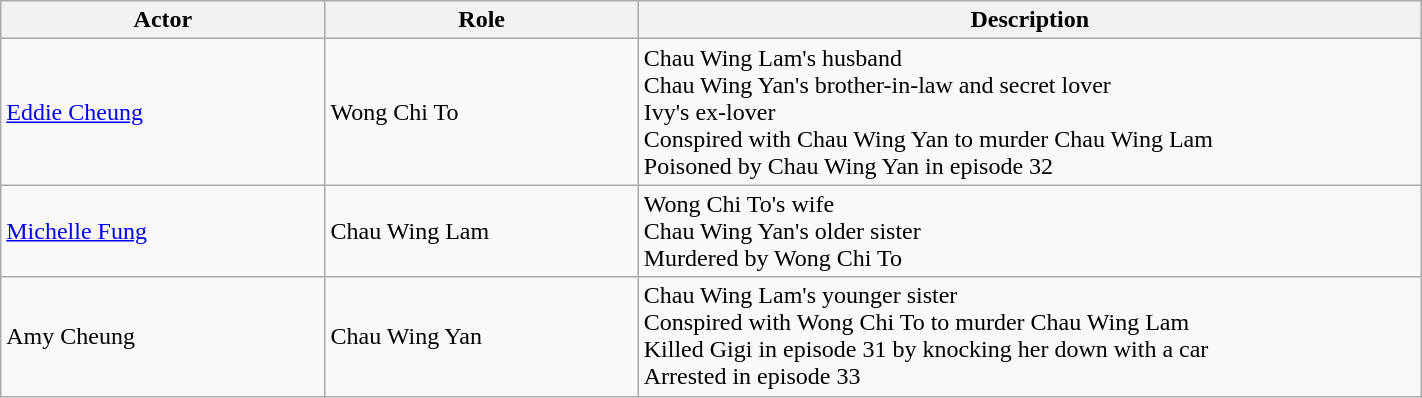<table class="wikitable" width="75%">
<tr>
<th style="width:6%">Actor</th>
<th style="width:6%">Role</th>
<th style="width:15%">Description</th>
</tr>
<tr>
<td><a href='#'>Eddie Cheung</a></td>
<td>Wong Chi To</td>
<td>Chau Wing Lam's husband<br>Chau Wing Yan's brother-in-law and secret lover<br>Ivy's ex-lover<br>Conspired with Chau Wing Yan to murder Chau Wing Lam<br>Poisoned by Chau Wing Yan in episode 32</td>
</tr>
<tr>
<td><a href='#'>Michelle Fung</a></td>
<td>Chau Wing Lam</td>
<td>Wong Chi To's wife<br>Chau Wing Yan's older sister<br>Murdered by Wong Chi To</td>
</tr>
<tr>
<td>Amy Cheung</td>
<td>Chau Wing Yan</td>
<td>Chau Wing Lam's younger sister<br>Conspired with Wong Chi To to murder Chau Wing Lam<br>Killed Gigi in episode 31 by knocking her down with a car<br>Arrested in episode 33</td>
</tr>
</table>
